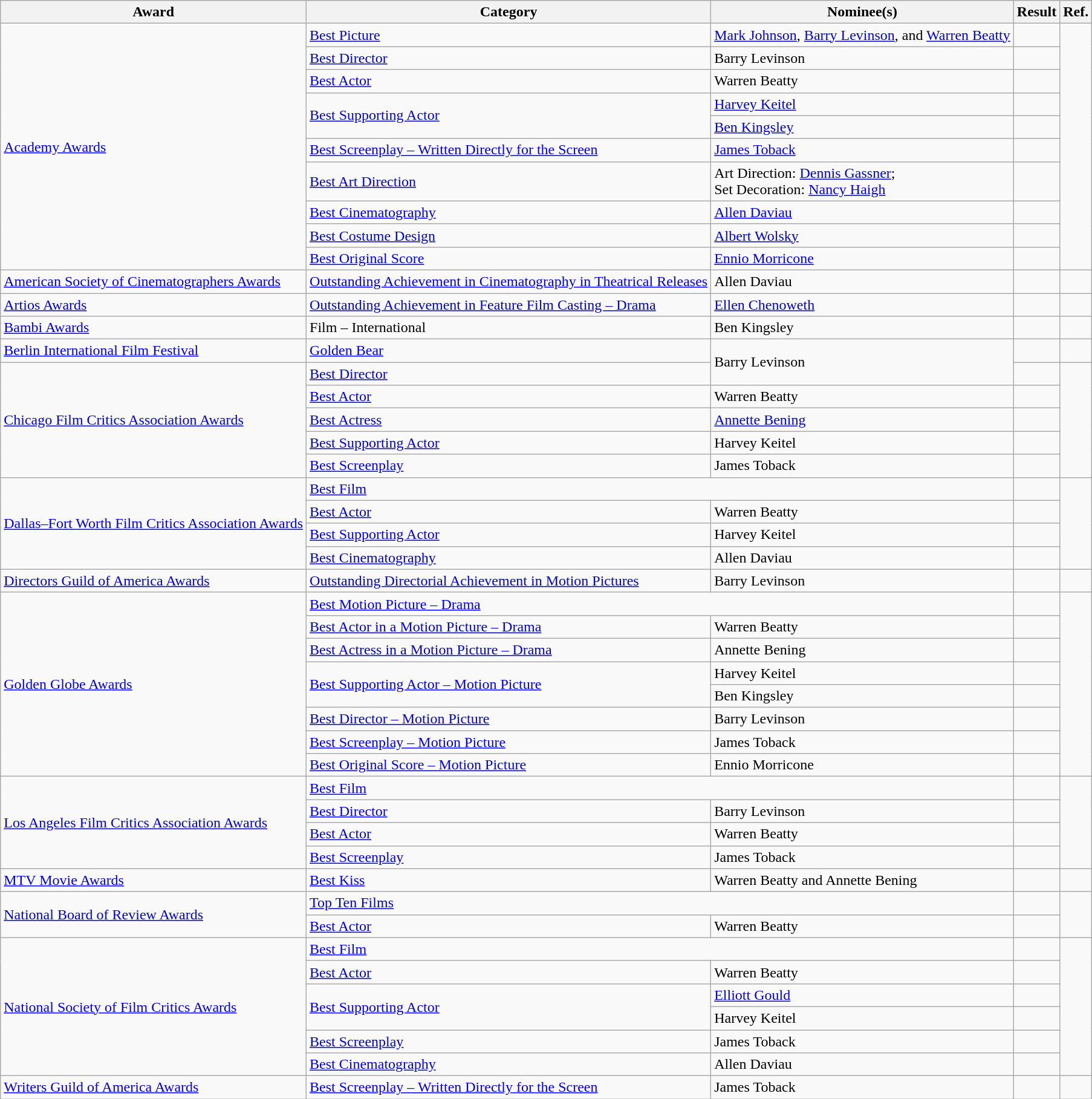<table class="wikitable plainrowheaders">
<tr>
<th>Award</th>
<th>Category</th>
<th>Nominee(s)</th>
<th>Result</th>
<th>Ref.</th>
</tr>
<tr>
<td rowspan="10"><a href='#'>Academy Awards</a></td>
<td><a href='#'>Best Picture</a></td>
<td><a href='#'>Mark Johnson</a>, <a href='#'>Barry Levinson</a>, and <a href='#'>Warren Beatty</a></td>
<td></td>
<td align="center" rowspan="10"></td>
</tr>
<tr>
<td><a href='#'>Best Director</a></td>
<td>Barry Levinson</td>
<td></td>
</tr>
<tr>
<td><a href='#'>Best Actor</a></td>
<td>Warren Beatty</td>
<td></td>
</tr>
<tr>
<td rowspan="2"><a href='#'>Best Supporting Actor</a></td>
<td><a href='#'>Harvey Keitel</a></td>
<td></td>
</tr>
<tr>
<td><a href='#'>Ben Kingsley</a></td>
<td></td>
</tr>
<tr>
<td><a href='#'>Best Screenplay – Written Directly for the Screen</a></td>
<td><a href='#'>James Toback</a></td>
<td></td>
</tr>
<tr>
<td><a href='#'>Best Art Direction</a></td>
<td>Art Direction: <a href='#'>Dennis Gassner</a>; <br> Set Decoration: <a href='#'>Nancy Haigh</a></td>
<td></td>
</tr>
<tr>
<td><a href='#'>Best Cinematography</a></td>
<td><a href='#'>Allen Daviau</a></td>
<td></td>
</tr>
<tr>
<td><a href='#'>Best Costume Design</a></td>
<td><a href='#'>Albert Wolsky</a></td>
<td></td>
</tr>
<tr>
<td><a href='#'>Best Original Score</a></td>
<td><a href='#'>Ennio Morricone</a></td>
<td></td>
</tr>
<tr>
<td><a href='#'>American Society of Cinematographers Awards</a></td>
<td><a href='#'>Outstanding Achievement in Cinematography in Theatrical Releases</a></td>
<td>Allen Daviau</td>
<td></td>
<td align="center"></td>
</tr>
<tr>
<td><a href='#'>Artios Awards</a></td>
<td><a href='#'>Outstanding Achievement in Feature Film Casting – Drama</a></td>
<td><a href='#'>Ellen Chenoweth</a></td>
<td></td>
<td align="center"></td>
</tr>
<tr>
<td><a href='#'>Bambi Awards</a></td>
<td>Film – International</td>
<td>Ben Kingsley</td>
<td></td>
<td align="center"></td>
</tr>
<tr>
<td><a href='#'>Berlin International Film Festival</a></td>
<td><a href='#'>Golden Bear</a></td>
<td rowspan="2">Barry Levinson</td>
<td></td>
<td align="center"></td>
</tr>
<tr>
<td rowspan="5"><a href='#'>Chicago Film Critics Association Awards</a></td>
<td><a href='#'>Best Director</a></td>
<td></td>
<td align="center" rowspan="5"></td>
</tr>
<tr>
<td><a href='#'>Best Actor</a></td>
<td>Warren Beatty</td>
<td></td>
</tr>
<tr>
<td><a href='#'>Best Actress</a></td>
<td><a href='#'>Annette Bening</a></td>
<td></td>
</tr>
<tr>
<td><a href='#'>Best Supporting Actor</a></td>
<td>Harvey Keitel</td>
<td></td>
</tr>
<tr>
<td><a href='#'>Best Screenplay</a></td>
<td>James Toback</td>
<td></td>
</tr>
<tr>
<td rowspan="4"><a href='#'>Dallas–Fort Worth Film Critics Association Awards</a></td>
<td colspan="2"><a href='#'>Best Film</a></td>
<td></td>
<td align="center" rowspan="4"></td>
</tr>
<tr>
<td><a href='#'>Best Actor</a></td>
<td>Warren Beatty</td>
<td></td>
</tr>
<tr>
<td><a href='#'>Best Supporting Actor</a></td>
<td>Harvey Keitel</td>
<td></td>
</tr>
<tr>
<td><a href='#'>Best Cinematography</a></td>
<td>Allen Daviau</td>
<td></td>
</tr>
<tr>
<td><a href='#'>Directors Guild of America Awards</a></td>
<td><a href='#'>Outstanding Directorial Achievement in Motion Pictures</a></td>
<td>Barry Levinson</td>
<td></td>
<td align="center"></td>
</tr>
<tr>
<td rowspan="8"><a href='#'>Golden Globe Awards</a></td>
<td colspan="2"><a href='#'>Best Motion Picture – Drama</a></td>
<td></td>
<td align="center" rowspan="8"></td>
</tr>
<tr>
<td><a href='#'>Best Actor in a Motion Picture – Drama</a></td>
<td>Warren Beatty</td>
<td></td>
</tr>
<tr>
<td><a href='#'>Best Actress in a Motion Picture – Drama</a></td>
<td>Annette Bening</td>
<td></td>
</tr>
<tr>
<td rowspan="2"><a href='#'>Best Supporting Actor – Motion Picture</a></td>
<td>Harvey Keitel</td>
<td></td>
</tr>
<tr>
<td>Ben Kingsley</td>
<td></td>
</tr>
<tr>
<td><a href='#'>Best Director – Motion Picture</a></td>
<td>Barry Levinson</td>
<td></td>
</tr>
<tr>
<td><a href='#'>Best Screenplay – Motion Picture</a></td>
<td>James Toback</td>
<td></td>
</tr>
<tr>
<td><a href='#'>Best Original Score – Motion Picture</a></td>
<td>Ennio Morricone</td>
<td></td>
</tr>
<tr>
<td rowspan="4"><a href='#'>Los Angeles Film Critics Association Awards</a></td>
<td colspan="2"><a href='#'>Best Film</a></td>
<td></td>
<td align="center" rowspan="4"></td>
</tr>
<tr>
<td><a href='#'>Best Director</a></td>
<td>Barry Levinson</td>
<td></td>
</tr>
<tr>
<td><a href='#'>Best Actor</a></td>
<td>Warren Beatty</td>
<td></td>
</tr>
<tr>
<td><a href='#'>Best Screenplay</a></td>
<td>James Toback</td>
<td></td>
</tr>
<tr>
<td><a href='#'>MTV Movie Awards</a></td>
<td><a href='#'>Best Kiss</a></td>
<td>Warren Beatty and Annette Bening</td>
<td></td>
<td align="center"></td>
</tr>
<tr>
<td rowspan="2"><a href='#'>National Board of Review Awards</a></td>
<td colspan="2"><a href='#'>Top Ten Films</a></td>
<td></td>
<td align="center" rowspan="2"></td>
</tr>
<tr>
<td><a href='#'>Best Actor</a></td>
<td>Warren Beatty</td>
<td></td>
</tr>
<tr>
<td rowspan="6"><a href='#'>National Society of Film Critics Awards</a></td>
<td colspan="2"><a href='#'>Best Film</a></td>
<td></td>
<td align="center" rowspan="6"></td>
</tr>
<tr>
<td><a href='#'>Best Actor</a></td>
<td>Warren Beatty</td>
<td></td>
</tr>
<tr>
<td rowspan="2"><a href='#'>Best Supporting Actor</a></td>
<td><a href='#'>Elliott Gould</a></td>
<td></td>
</tr>
<tr>
<td>Harvey Keitel </td>
<td></td>
</tr>
<tr>
<td><a href='#'>Best Screenplay</a></td>
<td>James Toback</td>
<td></td>
</tr>
<tr>
<td><a href='#'>Best Cinematography</a></td>
<td>Allen Daviau</td>
<td></td>
</tr>
<tr>
<td><a href='#'>Writers Guild of America Awards</a></td>
<td><a href='#'>Best Screenplay – Written Directly for the Screen</a></td>
<td>James Toback</td>
<td></td>
<td align="center"></td>
</tr>
</table>
